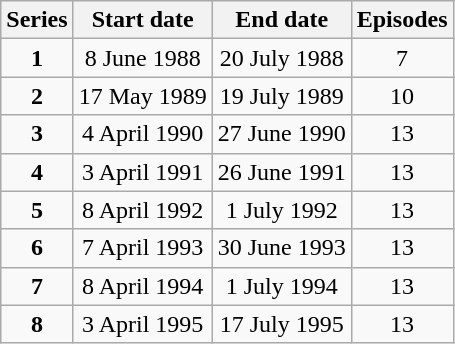<table class="wikitable" style="text-align:center;">
<tr>
<th>Series</th>
<th>Start date</th>
<th>End date</th>
<th>Episodes</th>
</tr>
<tr>
<td><strong>1</strong></td>
<td>8 June 1988</td>
<td>20 July 1988</td>
<td>7</td>
</tr>
<tr>
<td><strong>2</strong></td>
<td>17 May 1989</td>
<td>19 July 1989</td>
<td>10</td>
</tr>
<tr>
<td><strong>3</strong></td>
<td>4 April 1990</td>
<td>27 June 1990</td>
<td>13</td>
</tr>
<tr>
<td><strong>4</strong></td>
<td>3 April 1991</td>
<td>26 June 1991</td>
<td>13</td>
</tr>
<tr>
<td><strong>5</strong></td>
<td>8 April 1992</td>
<td>1 July 1992</td>
<td>13</td>
</tr>
<tr>
<td><strong>6</strong></td>
<td>7 April 1993</td>
<td>30 June 1993</td>
<td>13</td>
</tr>
<tr>
<td><strong>7</strong></td>
<td>8 April 1994</td>
<td>1 July 1994</td>
<td>13</td>
</tr>
<tr>
<td><strong>8</strong></td>
<td>3 April 1995</td>
<td>17 July 1995</td>
<td>13</td>
</tr>
</table>
